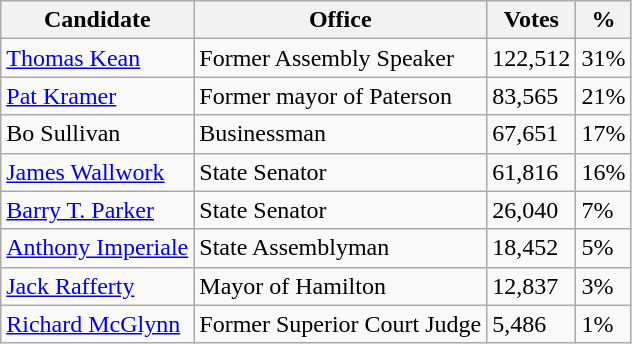<table class="wikitable">
<tr>
<th>Candidate</th>
<th>Office</th>
<th>Votes</th>
<th>%</th>
</tr>
<tr>
<td><a href='#'>Thomas Kean</a></td>
<td>Former Assembly Speaker</td>
<td>122,512</td>
<td>31%</td>
</tr>
<tr>
<td><a href='#'>Pat Kramer</a></td>
<td>Former mayor of Paterson</td>
<td>83,565</td>
<td>21%</td>
</tr>
<tr>
<td>Bo Sullivan</td>
<td>Businessman</td>
<td>67,651</td>
<td>17%</td>
</tr>
<tr>
<td><a href='#'>James Wallwork</a></td>
<td>State Senator</td>
<td>61,816</td>
<td>16%</td>
</tr>
<tr>
<td><a href='#'>Barry T. Parker</a></td>
<td>State Senator</td>
<td>26,040</td>
<td>7%</td>
</tr>
<tr>
<td><a href='#'>Anthony Imperiale</a></td>
<td>State Assemblyman</td>
<td>18,452</td>
<td>5%</td>
</tr>
<tr>
<td><a href='#'>Jack Rafferty</a></td>
<td>Mayor of Hamilton</td>
<td>12,837</td>
<td>3%</td>
</tr>
<tr>
<td><a href='#'>Richard McGlynn</a></td>
<td>Former Superior Court Judge</td>
<td>5,486</td>
<td>1%</td>
</tr>
</table>
